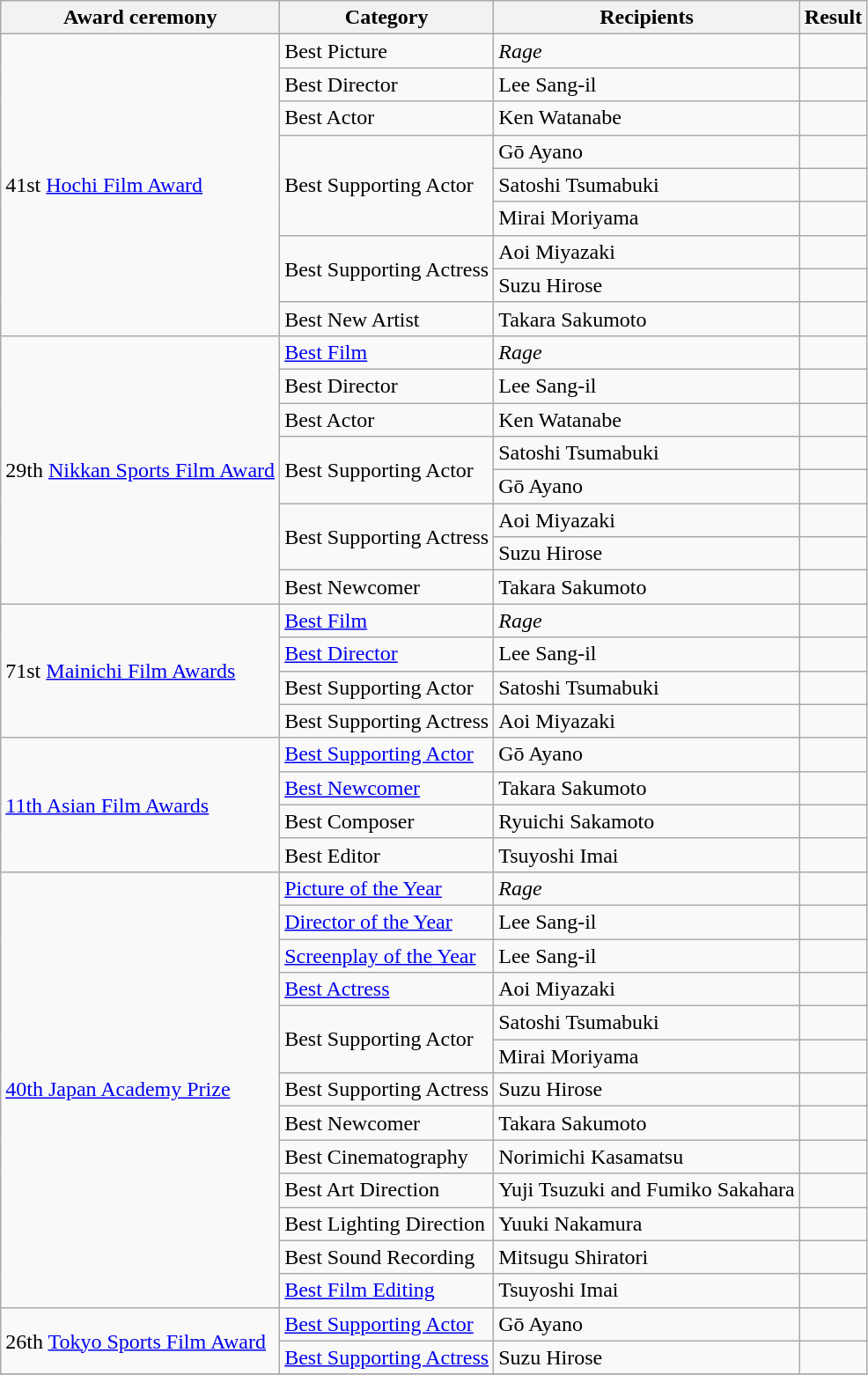<table class="wikitable sortable">
<tr>
<th>Award ceremony</th>
<th>Category</th>
<th>Recipients</th>
<th>Result</th>
</tr>
<tr>
<td rowspan="9">41st <a href='#'>Hochi Film Award</a></td>
<td>Best Picture</td>
<td><em>Rage</em></td>
<td></td>
</tr>
<tr>
<td>Best Director</td>
<td>Lee Sang-il</td>
<td></td>
</tr>
<tr>
<td>Best Actor</td>
<td>Ken Watanabe</td>
<td></td>
</tr>
<tr>
<td rowspan="3">Best Supporting Actor</td>
<td>Gō Ayano</td>
<td></td>
</tr>
<tr>
<td>Satoshi Tsumabuki</td>
<td></td>
</tr>
<tr>
<td>Mirai Moriyama</td>
<td></td>
</tr>
<tr>
<td rowspan="2">Best Supporting Actress</td>
<td>Aoi Miyazaki</td>
<td></td>
</tr>
<tr>
<td>Suzu Hirose</td>
<td></td>
</tr>
<tr>
<td>Best New Artist</td>
<td>Takara Sakumoto</td>
<td></td>
</tr>
<tr>
<td rowspan="8">29th <a href='#'>Nikkan Sports Film Award</a></td>
<td><a href='#'>Best Film</a></td>
<td><em>Rage</em></td>
<td></td>
</tr>
<tr>
<td>Best Director</td>
<td>Lee Sang-il</td>
<td></td>
</tr>
<tr>
<td>Best Actor</td>
<td>Ken Watanabe</td>
<td></td>
</tr>
<tr>
<td rowspan="2">Best Supporting Actor</td>
<td>Satoshi Tsumabuki</td>
<td></td>
</tr>
<tr>
<td>Gō Ayano</td>
<td></td>
</tr>
<tr>
<td rowspan="2">Best Supporting Actress</td>
<td>Aoi Miyazaki</td>
<td></td>
</tr>
<tr>
<td>Suzu Hirose</td>
<td></td>
</tr>
<tr>
<td>Best Newcomer</td>
<td>Takara Sakumoto</td>
<td></td>
</tr>
<tr>
<td rowspan="4">71st <a href='#'>Mainichi Film Awards</a></td>
<td><a href='#'>Best Film</a></td>
<td><em>Rage</em></td>
<td></td>
</tr>
<tr>
<td><a href='#'>Best Director</a></td>
<td>Lee Sang-il</td>
<td></td>
</tr>
<tr>
<td>Best Supporting Actor</td>
<td>Satoshi Tsumabuki</td>
<td></td>
</tr>
<tr>
<td>Best Supporting Actress</td>
<td>Aoi Miyazaki</td>
<td></td>
</tr>
<tr>
<td rowspan="4"><a href='#'>11th Asian Film Awards</a></td>
<td><a href='#'>Best Supporting Actor</a></td>
<td>Gō Ayano</td>
<td></td>
</tr>
<tr>
<td><a href='#'>Best Newcomer</a></td>
<td>Takara Sakumoto</td>
<td></td>
</tr>
<tr>
<td>Best Composer</td>
<td>Ryuichi Sakamoto</td>
<td></td>
</tr>
<tr>
<td>Best Editor</td>
<td>Tsuyoshi Imai</td>
<td></td>
</tr>
<tr>
<td rowspan="13"><a href='#'>40th Japan Academy Prize</a></td>
<td><a href='#'>Picture of the Year</a></td>
<td><em>Rage</em></td>
<td></td>
</tr>
<tr>
<td><a href='#'>Director of the Year</a></td>
<td>Lee Sang-il</td>
<td></td>
</tr>
<tr>
<td><a href='#'>Screenplay of the Year</a></td>
<td>Lee Sang-il</td>
<td></td>
</tr>
<tr>
<td><a href='#'>Best Actress</a></td>
<td>Aoi Miyazaki</td>
<td></td>
</tr>
<tr>
<td rowspan="2">Best Supporting Actor</td>
<td>Satoshi Tsumabuki</td>
<td></td>
</tr>
<tr>
<td>Mirai Moriyama</td>
<td></td>
</tr>
<tr>
<td>Best Supporting Actress</td>
<td>Suzu Hirose</td>
<td></td>
</tr>
<tr>
<td>Best Newcomer</td>
<td>Takara Sakumoto</td>
<td></td>
</tr>
<tr>
<td>Best Cinematography</td>
<td>Norimichi Kasamatsu</td>
<td></td>
</tr>
<tr>
<td>Best Art Direction</td>
<td>Yuji Tsuzuki and Fumiko Sakahara</td>
<td></td>
</tr>
<tr>
<td>Best Lighting Direction</td>
<td>Yuuki Nakamura</td>
<td></td>
</tr>
<tr>
<td>Best Sound Recording</td>
<td>Mitsugu Shiratori</td>
<td></td>
</tr>
<tr>
<td><a href='#'>Best Film Editing</a></td>
<td>Tsuyoshi Imai</td>
<td></td>
</tr>
<tr>
<td rowspan="2">26th <a href='#'>Tokyo Sports Film Award</a></td>
<td><a href='#'>Best Supporting Actor</a></td>
<td>Gō Ayano</td>
<td></td>
</tr>
<tr>
<td><a href='#'>Best Supporting Actress</a></td>
<td>Suzu Hirose</td>
<td></td>
</tr>
<tr>
</tr>
</table>
